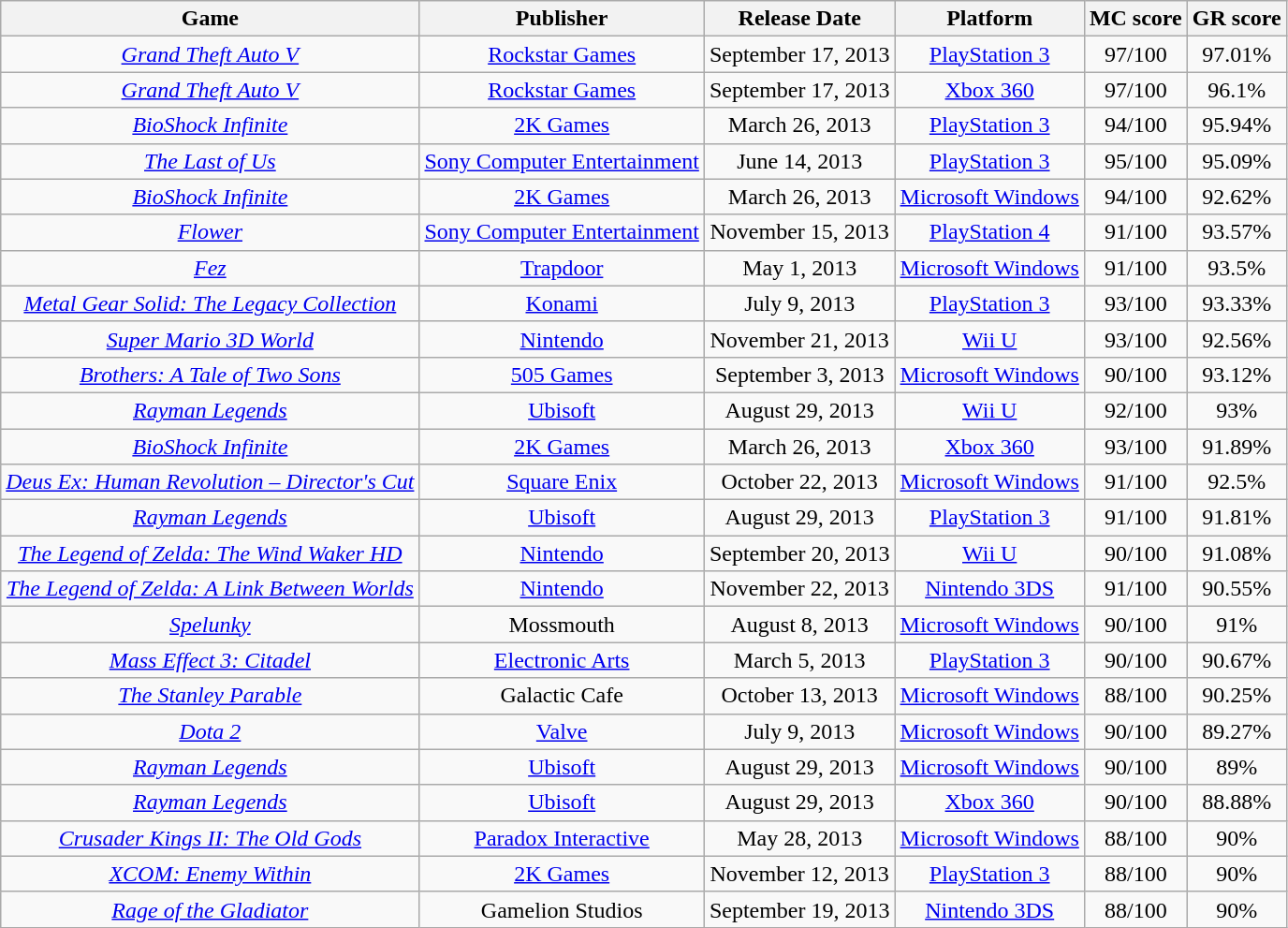<table class="wikitable sortable" style="text-align:center;">
<tr>
<th scope="col">Game</th>
<th scope="col">Publisher</th>
<th scope="col">Release Date</th>
<th scope="col">Platform</th>
<th scope="col">MC score</th>
<th scope="col">GR score</th>
</tr>
<tr>
<td><em><a href='#'>Grand Theft Auto V</a></em></td>
<td><a href='#'>Rockstar Games</a></td>
<td>September 17, 2013</td>
<td><a href='#'>PlayStation 3</a></td>
<td>97/100</td>
<td>97.01%</td>
</tr>
<tr>
<td><em><a href='#'>Grand Theft Auto V</a></em></td>
<td><a href='#'>Rockstar Games</a></td>
<td>September 17, 2013</td>
<td><a href='#'>Xbox 360</a></td>
<td>97/100</td>
<td>96.1%</td>
</tr>
<tr>
<td><em><a href='#'>BioShock Infinite</a></em></td>
<td><a href='#'>2K Games</a></td>
<td>March 26, 2013</td>
<td><a href='#'>PlayStation 3</a></td>
<td>94/100</td>
<td>95.94%</td>
</tr>
<tr>
<td><em><a href='#'>The Last of Us</a></em></td>
<td><a href='#'>Sony Computer Entertainment</a></td>
<td>June 14, 2013</td>
<td><a href='#'>PlayStation 3</a></td>
<td>95/100</td>
<td>95.09%</td>
</tr>
<tr>
<td><em><a href='#'>BioShock Infinite</a></em></td>
<td><a href='#'>2K Games</a></td>
<td>March 26, 2013</td>
<td><a href='#'>Microsoft Windows</a></td>
<td>94/100</td>
<td>92.62%</td>
</tr>
<tr>
<td><em><a href='#'>Flower</a></em></td>
<td><a href='#'>Sony Computer Entertainment</a></td>
<td>November 15, 2013</td>
<td><a href='#'>PlayStation 4</a></td>
<td>91/100</td>
<td>93.57%</td>
</tr>
<tr>
<td><em><a href='#'>Fez</a></em></td>
<td><a href='#'>Trapdoor</a></td>
<td>May 1, 2013</td>
<td><a href='#'>Microsoft Windows</a></td>
<td>91/100</td>
<td>93.5%</td>
</tr>
<tr>
<td><em><a href='#'>Metal Gear Solid: The Legacy Collection</a></em></td>
<td><a href='#'>Konami</a></td>
<td>July 9, 2013</td>
<td><a href='#'>PlayStation 3</a></td>
<td>93/100</td>
<td>93.33%</td>
</tr>
<tr>
<td><em><a href='#'>Super Mario 3D World</a></em></td>
<td><a href='#'>Nintendo</a></td>
<td>November 21, 2013</td>
<td><a href='#'>Wii U</a></td>
<td>93/100</td>
<td>92.56%</td>
</tr>
<tr>
<td><em><a href='#'>Brothers: A Tale of Two Sons</a></em></td>
<td><a href='#'>505 Games</a></td>
<td>September 3, 2013</td>
<td><a href='#'>Microsoft Windows</a></td>
<td>90/100</td>
<td>93.12%</td>
</tr>
<tr>
<td><em><a href='#'>Rayman Legends</a></em></td>
<td><a href='#'>Ubisoft</a></td>
<td>August 29, 2013</td>
<td><a href='#'>Wii U</a></td>
<td>92/100</td>
<td>93%</td>
</tr>
<tr>
<td><em><a href='#'>BioShock Infinite</a></em></td>
<td><a href='#'>2K Games</a></td>
<td>March 26, 2013</td>
<td><a href='#'>Xbox 360</a></td>
<td>93/100</td>
<td>91.89%</td>
</tr>
<tr>
<td><em><a href='#'>Deus Ex: Human Revolution – Director's Cut</a></em></td>
<td><a href='#'>Square Enix</a></td>
<td>October 22, 2013</td>
<td><a href='#'>Microsoft Windows</a></td>
<td>91/100</td>
<td>92.5%</td>
</tr>
<tr>
<td><em><a href='#'>Rayman Legends</a></em></td>
<td><a href='#'>Ubisoft</a></td>
<td>August 29, 2013</td>
<td><a href='#'>PlayStation 3</a></td>
<td>91/100</td>
<td>91.81%</td>
</tr>
<tr>
<td><em><a href='#'>The Legend of Zelda: The Wind Waker HD</a></em></td>
<td><a href='#'>Nintendo</a></td>
<td>September 20, 2013</td>
<td><a href='#'>Wii U</a></td>
<td>90/100</td>
<td>91.08%</td>
</tr>
<tr>
<td><em><a href='#'>The Legend of Zelda: A Link Between Worlds</a></em></td>
<td><a href='#'>Nintendo</a></td>
<td>November 22, 2013</td>
<td><a href='#'>Nintendo 3DS</a></td>
<td>91/100</td>
<td>90.55%</td>
</tr>
<tr>
<td><em><a href='#'>Spelunky</a></em></td>
<td>Mossmouth</td>
<td>August 8, 2013</td>
<td><a href='#'>Microsoft Windows</a></td>
<td>90/100</td>
<td>91%</td>
</tr>
<tr>
<td><em><a href='#'>Mass Effect 3: Citadel</a></em></td>
<td><a href='#'>Electronic Arts</a></td>
<td>March 5, 2013</td>
<td><a href='#'>PlayStation 3</a></td>
<td>90/100</td>
<td>90.67%</td>
</tr>
<tr>
<td><em><a href='#'>The Stanley Parable</a></em></td>
<td>Galactic Cafe</td>
<td>October 13, 2013</td>
<td><a href='#'>Microsoft Windows</a></td>
<td>88/100</td>
<td>90.25%</td>
</tr>
<tr>
<td><em><a href='#'>Dota 2</a></em></td>
<td><a href='#'>Valve</a></td>
<td>July 9, 2013</td>
<td><a href='#'>Microsoft Windows</a></td>
<td>90/100</td>
<td>89.27%</td>
</tr>
<tr>
<td><em><a href='#'>Rayman Legends</a></em></td>
<td><a href='#'>Ubisoft</a></td>
<td>August 29, 2013</td>
<td><a href='#'>Microsoft Windows</a></td>
<td>90/100</td>
<td>89%</td>
</tr>
<tr>
<td><em><a href='#'>Rayman Legends</a></em></td>
<td><a href='#'>Ubisoft</a></td>
<td>August 29, 2013</td>
<td><a href='#'>Xbox 360</a></td>
<td>90/100</td>
<td>88.88%</td>
</tr>
<tr>
<td><em><a href='#'>Crusader Kings II: The Old Gods</a></em></td>
<td><a href='#'>Paradox Interactive</a></td>
<td>May 28, 2013</td>
<td><a href='#'>Microsoft Windows</a></td>
<td>88/100</td>
<td>90%</td>
</tr>
<tr>
<td><em><a href='#'>XCOM: Enemy Within</a></em></td>
<td><a href='#'>2K Games</a></td>
<td>November 12, 2013</td>
<td><a href='#'>PlayStation 3</a></td>
<td>88/100</td>
<td>90%</td>
</tr>
<tr>
<td><em><a href='#'>Rage of the Gladiator</a></em></td>
<td>Gamelion Studios</td>
<td>September 19, 2013</td>
<td><a href='#'>Nintendo 3DS</a></td>
<td>88/100</td>
<td>90%</td>
</tr>
</table>
